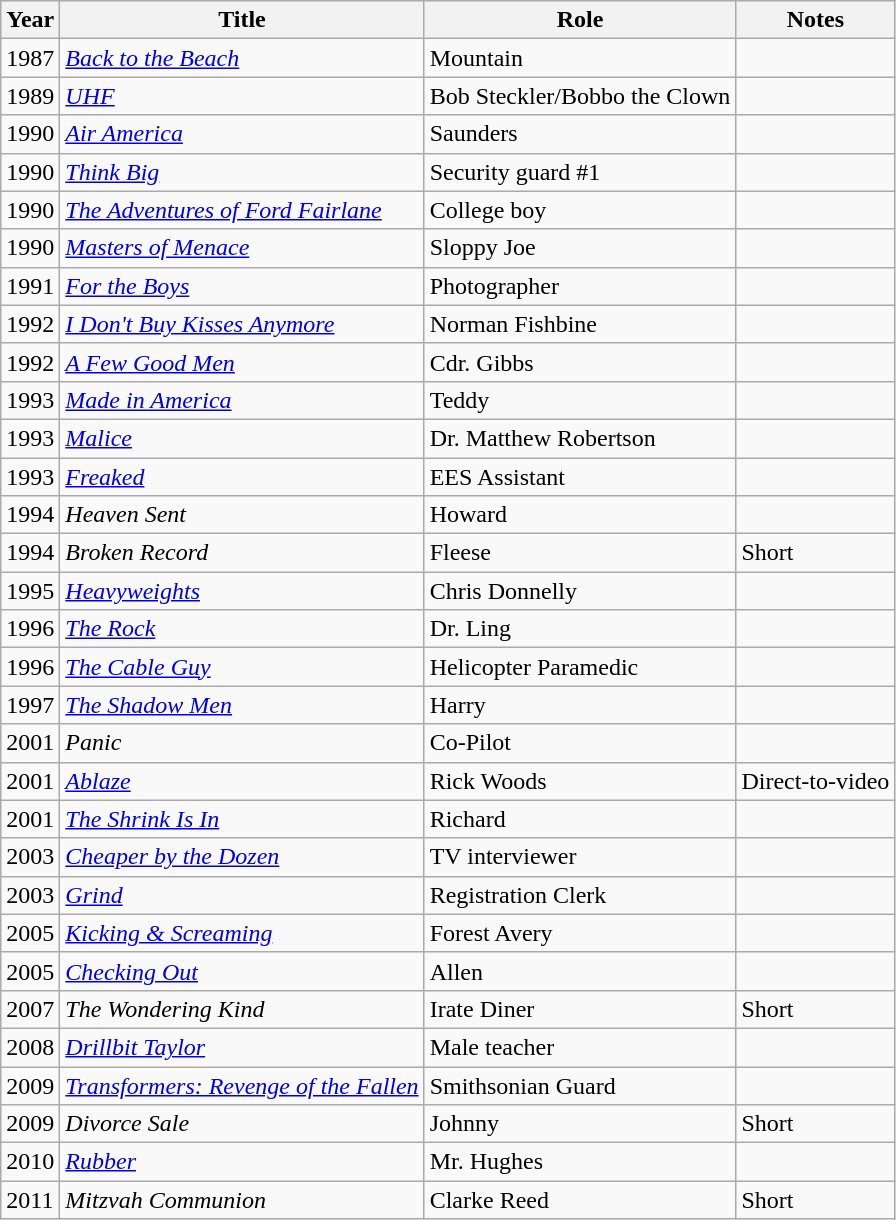<table class="wikitable sortable">
<tr>
<th>Year</th>
<th>Title</th>
<th>Role</th>
<th>Notes</th>
</tr>
<tr>
<td>1987</td>
<td><em><a href='#'>Back to the Beach</a></em></td>
<td>Mountain</td>
<td></td>
</tr>
<tr>
<td>1989</td>
<td><em><a href='#'>UHF</a></em></td>
<td>Bob Steckler/Bobbo the Clown</td>
<td></td>
</tr>
<tr>
<td>1990</td>
<td><em><a href='#'>Air America</a></em></td>
<td>Saunders</td>
<td></td>
</tr>
<tr>
<td>1990</td>
<td><a href='#'><em>Think Big</em></a></td>
<td>Security guard #1</td>
<td></td>
</tr>
<tr>
<td>1990</td>
<td><em><a href='#'>The Adventures of Ford Fairlane</a></em></td>
<td>College boy</td>
<td></td>
</tr>
<tr>
<td>1990</td>
<td><em><a href='#'>Masters of Menace</a></em></td>
<td>Sloppy Joe</td>
<td></td>
</tr>
<tr>
<td>1991</td>
<td><em><a href='#'>For the Boys</a></em></td>
<td>Photographer</td>
<td></td>
</tr>
<tr>
<td>1992</td>
<td><em><a href='#'>I Don't Buy Kisses Anymore</a></em></td>
<td>Norman Fishbine</td>
<td></td>
</tr>
<tr>
<td>1992</td>
<td><em><a href='#'>A Few Good Men</a></em></td>
<td>Cdr. Gibbs</td>
<td></td>
</tr>
<tr>
<td>1993</td>
<td><em><a href='#'>Made in America</a></em></td>
<td>Teddy</td>
<td></td>
</tr>
<tr>
<td>1993</td>
<td><em><a href='#'>Malice</a></em></td>
<td>Dr. Matthew Robertson</td>
<td></td>
</tr>
<tr>
<td>1993</td>
<td><em><a href='#'>Freaked</a></em></td>
<td>EES Assistant</td>
<td></td>
</tr>
<tr>
<td>1994</td>
<td><em>Heaven Sent</em></td>
<td>Howard</td>
<td></td>
</tr>
<tr>
<td>1994</td>
<td><em>Broken Record</em></td>
<td>Fleese</td>
<td>Short</td>
</tr>
<tr>
<td>1995</td>
<td><em><a href='#'>Heavyweights</a></em></td>
<td>Chris Donnelly</td>
<td></td>
</tr>
<tr>
<td>1996</td>
<td><em><a href='#'>The Rock</a></em></td>
<td>Dr. Ling</td>
<td></td>
</tr>
<tr>
<td>1996</td>
<td><em><a href='#'>The Cable Guy</a></em></td>
<td>Helicopter Paramedic</td>
<td></td>
</tr>
<tr>
<td>1997</td>
<td><em><a href='#'>The Shadow Men</a></em></td>
<td>Harry</td>
<td></td>
</tr>
<tr>
<td>2001</td>
<td><em>Panic</em></td>
<td>Co-Pilot</td>
<td></td>
</tr>
<tr>
<td>2001</td>
<td><em><a href='#'>Ablaze</a></em></td>
<td>Rick Woods</td>
<td>Direct-to-video</td>
</tr>
<tr>
<td>2001</td>
<td><em><a href='#'>The Shrink Is In</a></em></td>
<td>Richard</td>
<td></td>
</tr>
<tr>
<td>2003</td>
<td><a href='#'><em>Cheaper by the Dozen</em></a></td>
<td>TV interviewer</td>
<td></td>
</tr>
<tr>
<td>2003</td>
<td><a href='#'><em>Grind</em></a></td>
<td>Registration Clerk</td>
<td></td>
</tr>
<tr>
<td>2005</td>
<td><em><a href='#'>Kicking & Screaming</a></em></td>
<td>Forest Avery</td>
<td></td>
</tr>
<tr>
<td>2005</td>
<td><a href='#'><em>Checking Out</em></a></td>
<td>Allen</td>
<td></td>
</tr>
<tr>
<td>2007</td>
<td><em>The Wondering Kind</em></td>
<td>Irate Diner</td>
<td>Short</td>
</tr>
<tr>
<td>2008</td>
<td><em><a href='#'>Drillbit Taylor</a></em></td>
<td>Male teacher</td>
<td></td>
</tr>
<tr>
<td>2009</td>
<td><em><a href='#'>Transformers: Revenge of the Fallen</a></em></td>
<td>Smithsonian Guard</td>
<td></td>
</tr>
<tr>
<td>2009</td>
<td><em>Divorce Sale</em></td>
<td>Johnny</td>
<td>Short</td>
</tr>
<tr>
<td>2010</td>
<td><em><a href='#'>Rubber</a></em></td>
<td>Mr. Hughes</td>
<td></td>
</tr>
<tr>
<td>2011</td>
<td><em>Mitzvah Communion</em></td>
<td>Clarke Reed</td>
<td>Short</td>
</tr>
</table>
